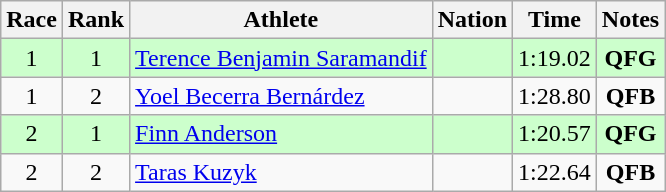<table class="wikitable sortable" style="text-align:center;">
<tr>
<th>Race</th>
<th>Rank</th>
<th>Athlete</th>
<th>Nation</th>
<th>Time</th>
<th>Notes</th>
</tr>
<tr bgcolor=ccffcc>
<td>1</td>
<td>1</td>
<td align=left><a href='#'>Terence Benjamin Saramandif</a></td>
<td align=left></td>
<td>1:19.02</td>
<td><strong>QFG</strong></td>
</tr>
<tr>
<td>1</td>
<td>2</td>
<td align=left><a href='#'>Yoel Becerra Bernárdez</a></td>
<td align=left></td>
<td>1:28.80</td>
<td><strong>QFB</strong></td>
</tr>
<tr bgcolor=ccffcc>
<td>2</td>
<td>1</td>
<td align=left><a href='#'>Finn Anderson</a></td>
<td align=left></td>
<td>1:20.57</td>
<td><strong>QFG</strong></td>
</tr>
<tr>
<td>2</td>
<td>2</td>
<td align=left><a href='#'>Taras Kuzyk</a></td>
<td align=left></td>
<td>1:22.64</td>
<td><strong>QFB</strong></td>
</tr>
</table>
